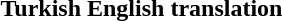<table>
<tr>
<th>Turkish</th>
<th>English translation</th>
</tr>
<tr>
<td><br></td>
<td><br></td>
</tr>
</table>
